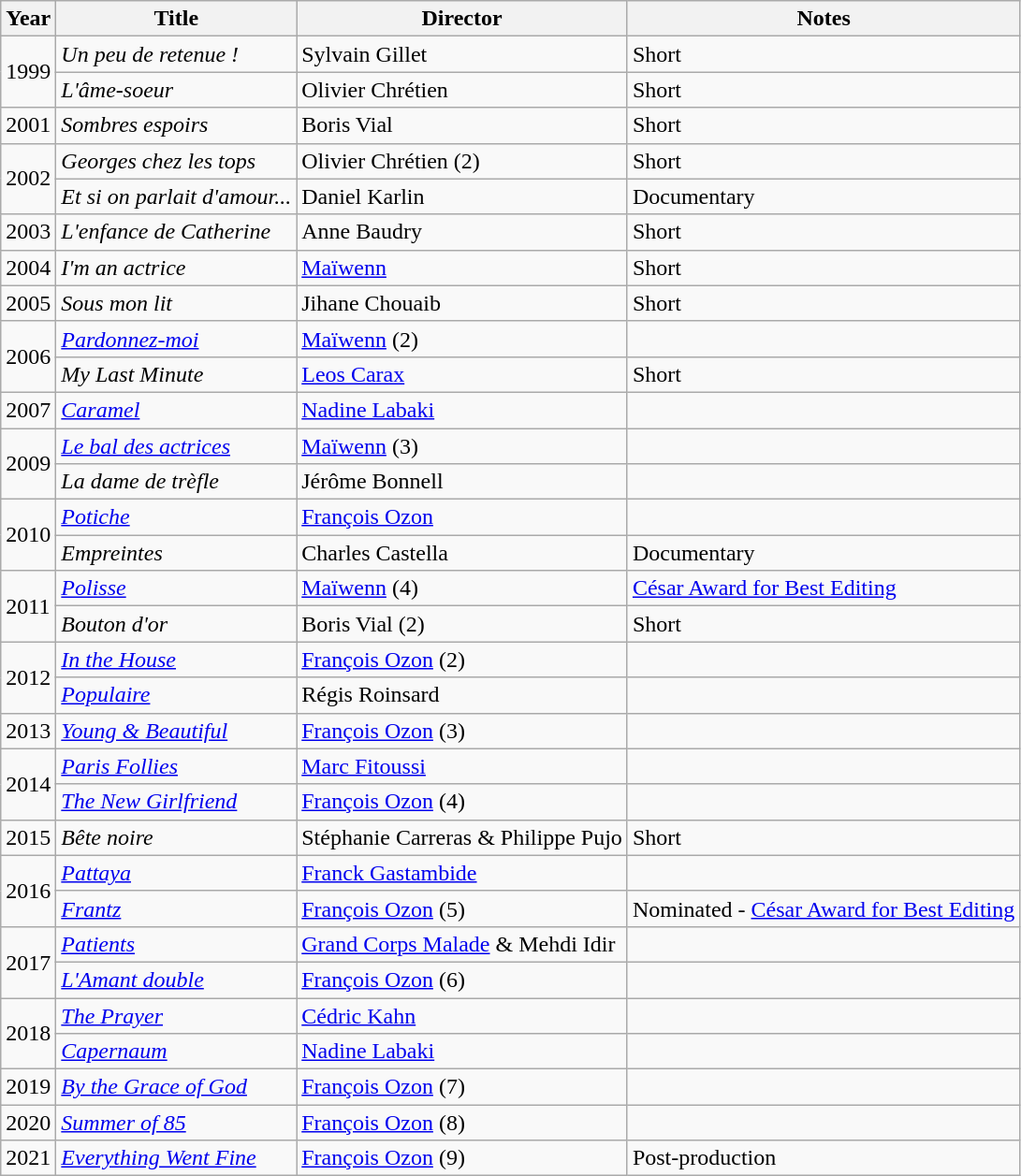<table class="wikitable">
<tr>
<th>Year</th>
<th>Title</th>
<th>Director</th>
<th>Notes</th>
</tr>
<tr>
<td rowspan=2>1999</td>
<td><em>Un peu de retenue !</em></td>
<td>Sylvain Gillet</td>
<td>Short</td>
</tr>
<tr>
<td><em>L'âme-soeur</em></td>
<td>Olivier Chrétien</td>
<td>Short</td>
</tr>
<tr>
<td>2001</td>
<td><em>Sombres espoirs</em></td>
<td>Boris Vial</td>
<td>Short</td>
</tr>
<tr>
<td rowspan=2>2002</td>
<td><em>Georges chez les tops</em></td>
<td>Olivier Chrétien (2)</td>
<td>Short</td>
</tr>
<tr>
<td><em>Et si on parlait d'amour...</em></td>
<td>Daniel Karlin</td>
<td>Documentary</td>
</tr>
<tr>
<td>2003</td>
<td><em>L'enfance de Catherine</em></td>
<td>Anne Baudry</td>
<td>Short</td>
</tr>
<tr>
<td>2004</td>
<td><em>I'm an actrice</em></td>
<td><a href='#'>Maïwenn</a></td>
<td>Short</td>
</tr>
<tr>
<td>2005</td>
<td><em>Sous mon lit</em></td>
<td>Jihane Chouaib</td>
<td>Short</td>
</tr>
<tr>
<td rowspan=2>2006</td>
<td><em><a href='#'>Pardonnez-moi</a></em></td>
<td><a href='#'>Maïwenn</a> (2)</td>
<td></td>
</tr>
<tr>
<td><em>My Last Minute</em></td>
<td><a href='#'>Leos Carax</a></td>
<td>Short</td>
</tr>
<tr>
<td>2007</td>
<td><em><a href='#'>Caramel</a></em></td>
<td><a href='#'>Nadine Labaki</a></td>
<td></td>
</tr>
<tr>
<td rowspan=2>2009</td>
<td><em><a href='#'>Le bal des actrices</a></em></td>
<td><a href='#'>Maïwenn</a> (3)</td>
<td></td>
</tr>
<tr>
<td><em>La dame de trèfle</em></td>
<td>Jérôme Bonnell</td>
<td></td>
</tr>
<tr>
<td rowspan=2>2010</td>
<td><em><a href='#'>Potiche</a></em></td>
<td><a href='#'>François Ozon</a></td>
<td></td>
</tr>
<tr>
<td><em>Empreintes</em></td>
<td>Charles Castella</td>
<td>Documentary</td>
</tr>
<tr>
<td rowspan=2>2011</td>
<td><em><a href='#'>Polisse</a></em></td>
<td><a href='#'>Maïwenn</a> (4)</td>
<td><a href='#'>César Award for Best Editing</a></td>
</tr>
<tr>
<td><em>Bouton d'or</em></td>
<td>Boris Vial (2)</td>
<td>Short</td>
</tr>
<tr>
<td rowspan=2>2012</td>
<td><em><a href='#'>In the House</a></em></td>
<td><a href='#'>François Ozon</a> (2)</td>
<td></td>
</tr>
<tr>
<td><em><a href='#'>Populaire</a></em></td>
<td>Régis Roinsard</td>
<td></td>
</tr>
<tr>
<td>2013</td>
<td><em><a href='#'>Young & Beautiful</a></em></td>
<td><a href='#'>François Ozon</a> (3)</td>
<td></td>
</tr>
<tr>
<td rowspan=2>2014</td>
<td><em><a href='#'>Paris Follies</a></em></td>
<td><a href='#'>Marc Fitoussi</a></td>
<td></td>
</tr>
<tr>
<td><em><a href='#'>The New Girlfriend</a></em></td>
<td><a href='#'>François Ozon</a> (4)</td>
<td></td>
</tr>
<tr>
<td>2015</td>
<td><em>Bête noire</em></td>
<td>Stéphanie Carreras & Philippe Pujo</td>
<td>Short</td>
</tr>
<tr>
<td rowspan=2>2016</td>
<td><em><a href='#'>Pattaya</a></em></td>
<td><a href='#'>Franck Gastambide</a></td>
<td></td>
</tr>
<tr>
<td><em><a href='#'>Frantz</a></em></td>
<td><a href='#'>François Ozon</a> (5)</td>
<td>Nominated - <a href='#'>César Award for Best Editing</a></td>
</tr>
<tr>
<td rowspan=2>2017</td>
<td><em><a href='#'>Patients</a></em></td>
<td><a href='#'>Grand Corps Malade</a> & Mehdi Idir</td>
<td></td>
</tr>
<tr>
<td><em><a href='#'>L'Amant double</a></em></td>
<td><a href='#'>François Ozon</a> (6)</td>
<td></td>
</tr>
<tr>
<td rowspan=2>2018</td>
<td><em><a href='#'>The Prayer</a></em></td>
<td><a href='#'>Cédric Kahn</a></td>
<td></td>
</tr>
<tr>
<td><em><a href='#'>Capernaum</a></em></td>
<td><a href='#'>Nadine Labaki</a></td>
<td></td>
</tr>
<tr>
<td>2019</td>
<td><em><a href='#'>By the Grace of God</a></em></td>
<td><a href='#'>François Ozon</a> (7)</td>
<td></td>
</tr>
<tr>
<td>2020</td>
<td><em><a href='#'>Summer of 85</a></em></td>
<td><a href='#'>François Ozon</a> (8)</td>
<td></td>
</tr>
<tr>
<td>2021</td>
<td><em><a href='#'>Everything Went Fine</a></em></td>
<td><a href='#'>François Ozon</a> (9)</td>
<td>Post-production</td>
</tr>
</table>
